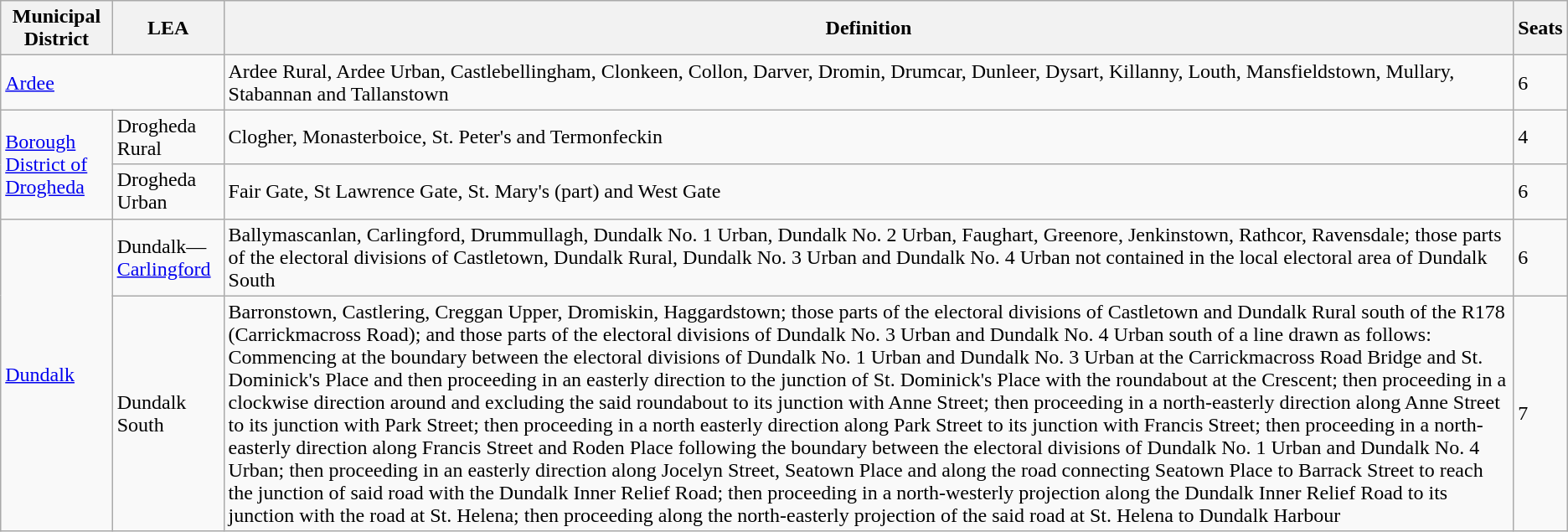<table class="wikitable">
<tr>
<th>Municipal District</th>
<th>LEA</th>
<th>Definition</th>
<th>Seats</th>
</tr>
<tr>
<td colspan=2><a href='#'>Ardee</a></td>
<td>Ardee Rural, Ardee Urban, Castlebellingham, Clonkeen, Collon, Darver, Dromin, Drumcar, Dunleer, Dysart, Killanny, Louth, Mansfieldstown, Mullary, Stabannan and Tallanstown</td>
<td>6</td>
</tr>
<tr>
<td rowspan=2><a href='#'>Borough District of Drogheda</a></td>
<td>Drogheda Rural</td>
<td>Clogher, Monasterboice, St. Peter's and Termonfeckin</td>
<td>4</td>
</tr>
<tr>
<td>Drogheda Urban</td>
<td>Fair Gate, St Lawrence Gate, St. Mary's (part) and West Gate</td>
<td>6</td>
</tr>
<tr>
<td rowspan=2><a href='#'>Dundalk</a></td>
<td>Dundalk—<a href='#'>Carlingford</a></td>
<td>Ballymascanlan, Carlingford, Drummullagh, Dundalk No. 1 Urban, Dundalk No. 2 Urban, Faughart, Greenore, Jenkinstown, Rathcor, Ravensdale; those parts of the electoral divisions of Castletown, Dundalk Rural, Dundalk No. 3 Urban and Dundalk No. 4 Urban not contained in the local electoral area of Dundalk South</td>
<td>6</td>
</tr>
<tr>
<td>Dundalk South</td>
<td>Barronstown, Castlering, Creggan Upper, Dromiskin, Haggardstown; those parts of the electoral divisions of Castletown and Dundalk Rural south of the R178 (Carrickmacross Road); and those parts of the electoral divisions of Dundalk No. 3 Urban and Dundalk No. 4 Urban south of a line drawn as follows: Commencing at the boundary between the electoral divisions of Dundalk No. 1 Urban and Dundalk No. 3 Urban at the Carrickmacross Road Bridge and St. Dominick's Place and then proceeding in an easterly direction to the junction of St. Dominick's Place with the roundabout at the Crescent; then proceeding in a clockwise direction around and excluding the said roundabout to its junction with Anne Street; then proceeding in a north-easterly direction along Anne Street to its junction with Park Street; then proceeding in a north easterly direction along Park Street to its junction with Francis Street; then proceeding in a north-easterly direction along Francis Street and Roden Place following the boundary between the electoral divisions of Dundalk No. 1 Urban and Dundalk No. 4 Urban; then proceeding in an easterly direction along Jocelyn Street, Seatown Place and along the road connecting Seatown Place to Barrack Street to reach the junction of said road with the Dundalk Inner Relief Road; then proceeding in a north-westerly projection along the Dundalk Inner Relief Road to its junction with the road at St. Helena; then proceeding along the north-easterly projection of the said road at St. Helena to Dundalk Harbour</td>
<td>7</td>
</tr>
</table>
